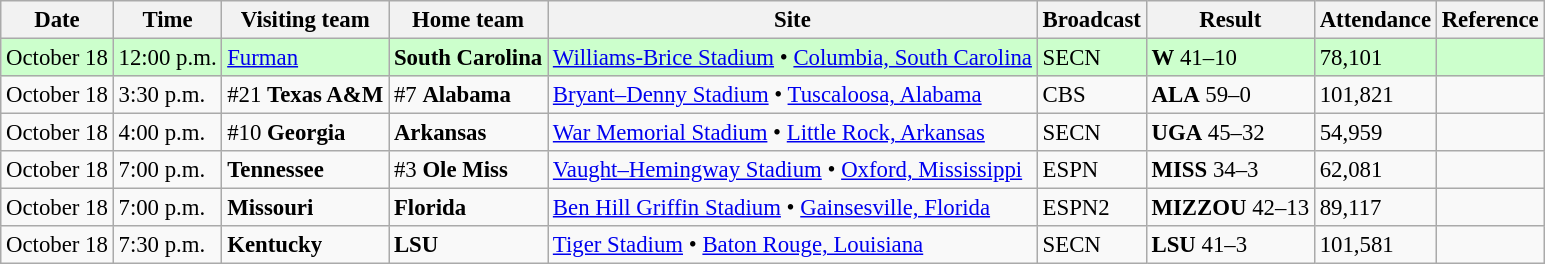<table class="wikitable" style="font-size:95%;">
<tr>
<th>Date</th>
<th>Time</th>
<th>Visiting team</th>
<th>Home team</th>
<th>Site</th>
<th>Broadcast</th>
<th>Result</th>
<th>Attendance</th>
<th class="unsortable">Reference</th>
</tr>
<tr bgcolor=ccffcc>
<td>October 18</td>
<td>12:00 p.m.</td>
<td><a href='#'>Furman</a></td>
<td><strong>South Carolina</strong></td>
<td><a href='#'>Williams-Brice Stadium</a> • <a href='#'>Columbia, South Carolina</a></td>
<td>SECN</td>
<td><strong>W</strong> 41–10</td>
<td>78,101</td>
<td></td>
</tr>
<tr bgcolor=>
<td>October 18</td>
<td>3:30 p.m.</td>
<td>#21 <strong>Texas A&M</strong></td>
<td>#7 <strong>Alabama</strong></td>
<td><a href='#'>Bryant–Denny Stadium</a> • <a href='#'>Tuscaloosa, Alabama</a></td>
<td>CBS</td>
<td><strong>ALA</strong> 59–0</td>
<td>101,821</td>
<td></td>
</tr>
<tr bgcolor=>
<td>October 18</td>
<td>4:00 p.m.</td>
<td>#10 <strong>Georgia</strong></td>
<td><strong>Arkansas</strong></td>
<td><a href='#'>War Memorial Stadium</a> • <a href='#'>Little Rock, Arkansas</a></td>
<td>SECN</td>
<td><strong>UGA</strong> 45–32</td>
<td>54,959</td>
<td></td>
</tr>
<tr bgcolor=>
<td>October 18</td>
<td>7:00 p.m.</td>
<td><strong>Tennessee</strong></td>
<td>#3 <strong>Ole Miss</strong></td>
<td><a href='#'>Vaught–Hemingway Stadium</a> • <a href='#'>Oxford, Mississippi</a></td>
<td>ESPN</td>
<td><strong>MISS</strong> 34–3</td>
<td>62,081</td>
<td></td>
</tr>
<tr bgcolor=>
<td>October 18</td>
<td>7:00 p.m.</td>
<td><strong>Missouri</strong></td>
<td><strong>Florida</strong></td>
<td><a href='#'>Ben Hill Griffin Stadium</a> • <a href='#'>Gainsesville, Florida</a></td>
<td>ESPN2</td>
<td><strong>MIZZOU</strong> 42–13</td>
<td>89,117</td>
<td></td>
</tr>
<tr bgcolor=>
<td>October 18</td>
<td>7:30 p.m.</td>
<td><strong>Kentucky</strong></td>
<td><strong>LSU</strong></td>
<td><a href='#'>Tiger Stadium</a> • <a href='#'>Baton Rouge, Louisiana</a></td>
<td>SECN</td>
<td><strong>LSU</strong> 41–3</td>
<td>101,581</td>
<td></td>
</tr>
</table>
